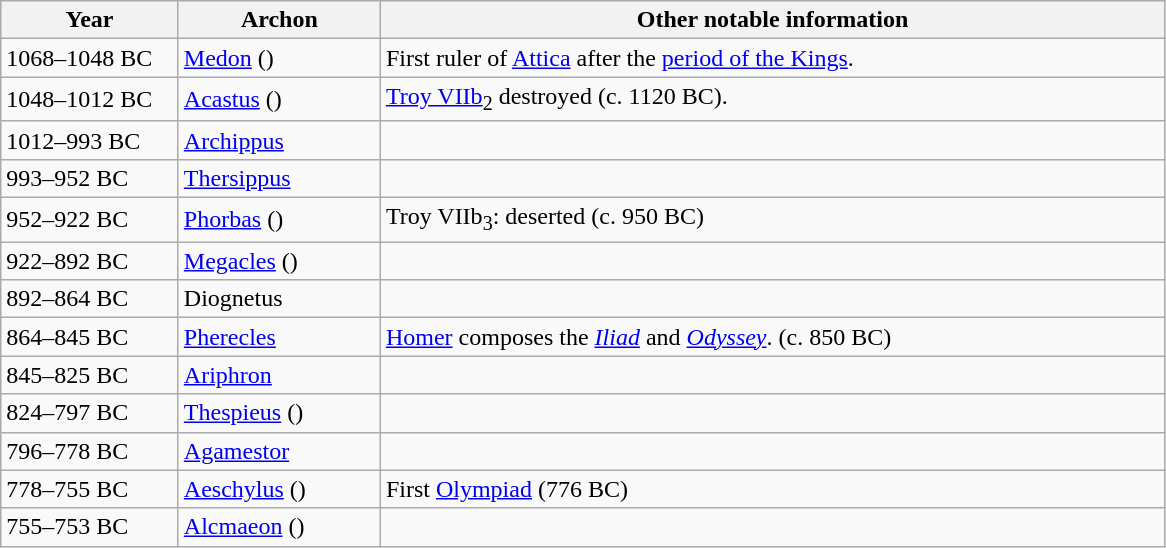<table width=777px class="wikitable sortable">
<tr>
<th>Year</th>
<th>Archon</th>
<th>Other notable information</th>
</tr>
<tr>
<td width=111px>1068–1048 BC</td>
<td><a href='#'>Medon</a> ()</td>
<td>First ruler of <a href='#'>Attica</a> after the <a href='#'>period of the Kings</a>.</td>
</tr>
<tr>
<td>1048–1012 BC</td>
<td><a href='#'>Acastus</a> ()</td>
<td><a href='#'>Troy VIIb</a><sub>2</sub> destroyed (c. 1120 BC).</td>
</tr>
<tr>
<td>1012–993 BC</td>
<td><a href='#'>Archippus</a></td>
<td></td>
</tr>
<tr>
<td>993–952 BC</td>
<td><a href='#'>Thersippus</a></td>
<td></td>
</tr>
<tr>
<td>952–922 BC</td>
<td><a href='#'>Phorbas</a> ()</td>
<td>Troy VIIb<sub>3</sub>: deserted (c. 950 BC)</td>
</tr>
<tr>
<td>922–892 BC</td>
<td><a href='#'>Megacles</a> ()</td>
<td></td>
</tr>
<tr>
<td>892–864 BC</td>
<td>Diognetus</td>
<td></td>
</tr>
<tr>
<td>864–845 BC</td>
<td><a href='#'>Pherecles</a></td>
<td><a href='#'>Homer</a> composes the <em><a href='#'>Iliad</a></em> and <em><a href='#'>Odyssey</a></em>. (c. 850 BC)</td>
</tr>
<tr>
<td>845–825 BC</td>
<td><a href='#'>Ariphron</a></td>
<td></td>
</tr>
<tr>
<td>824–797 BC</td>
<td><a href='#'>Thespieus</a> ()</td>
<td></td>
</tr>
<tr>
<td>796–778 BC</td>
<td><a href='#'>Agamestor</a></td>
<td></td>
</tr>
<tr>
<td>778–755 BC</td>
<td><a href='#'>Aeschylus</a> ()</td>
<td>First <a href='#'>Olympiad</a>  (776 BC)</td>
</tr>
<tr>
<td>755–753 BC</td>
<td><a href='#'>Alcmaeon</a> ()</td>
<td></td>
</tr>
</table>
